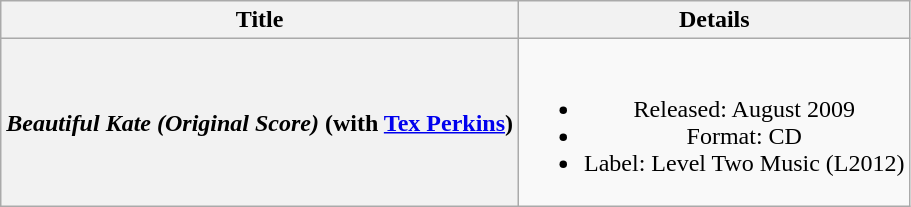<table class="wikitable plainrowheaders" style="text-align:center;" border="1">
<tr>
<th>Title</th>
<th>Details</th>
</tr>
<tr>
<th scope="row"><em>Beautiful Kate (Original Score)</em> (with <a href='#'>Tex Perkins</a>)</th>
<td><br><ul><li>Released: August 2009</li><li>Format: CD</li><li>Label: Level Two Music (L2012)</li></ul></td>
</tr>
</table>
